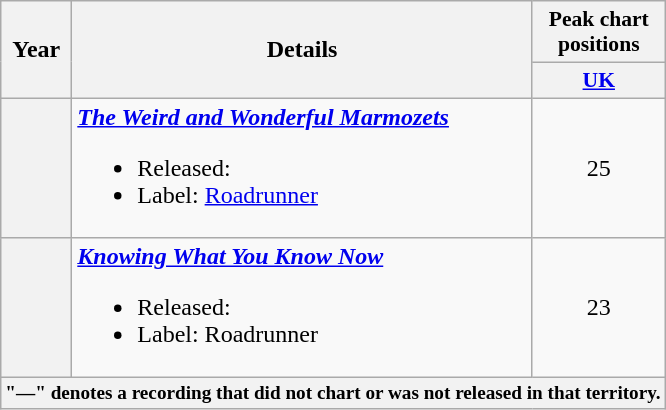<table class="wikitable plainrowheaders"  style="text-align:center;">
<tr>
<th rowspan="2">Year</th>
<th rowspan="2">Details</th>
<th colspan="1" style="font-size:90%;">Peak chart<br>positions</th>
</tr>
<tr>
<th style="font-size:90%;"><a href='#'>UK</a><br></th>
</tr>
<tr>
<th></th>
<td align=left><strong><em><a href='#'>The Weird and Wonderful Marmozets</a></em></strong><br><ul><li>Released: </li><li>Label: <a href='#'>Roadrunner</a></li></ul></td>
<td>25</td>
</tr>
<tr>
<th></th>
<td align=left><strong><em><a href='#'>Knowing What You Know Now</a></em></strong><br><ul><li>Released: </li><li>Label: Roadrunner</li></ul></td>
<td>23</td>
</tr>
<tr>
<th colspan="15" style="font-size:80%">"—" denotes a recording that did not chart or was not released in that territory.</th>
</tr>
</table>
